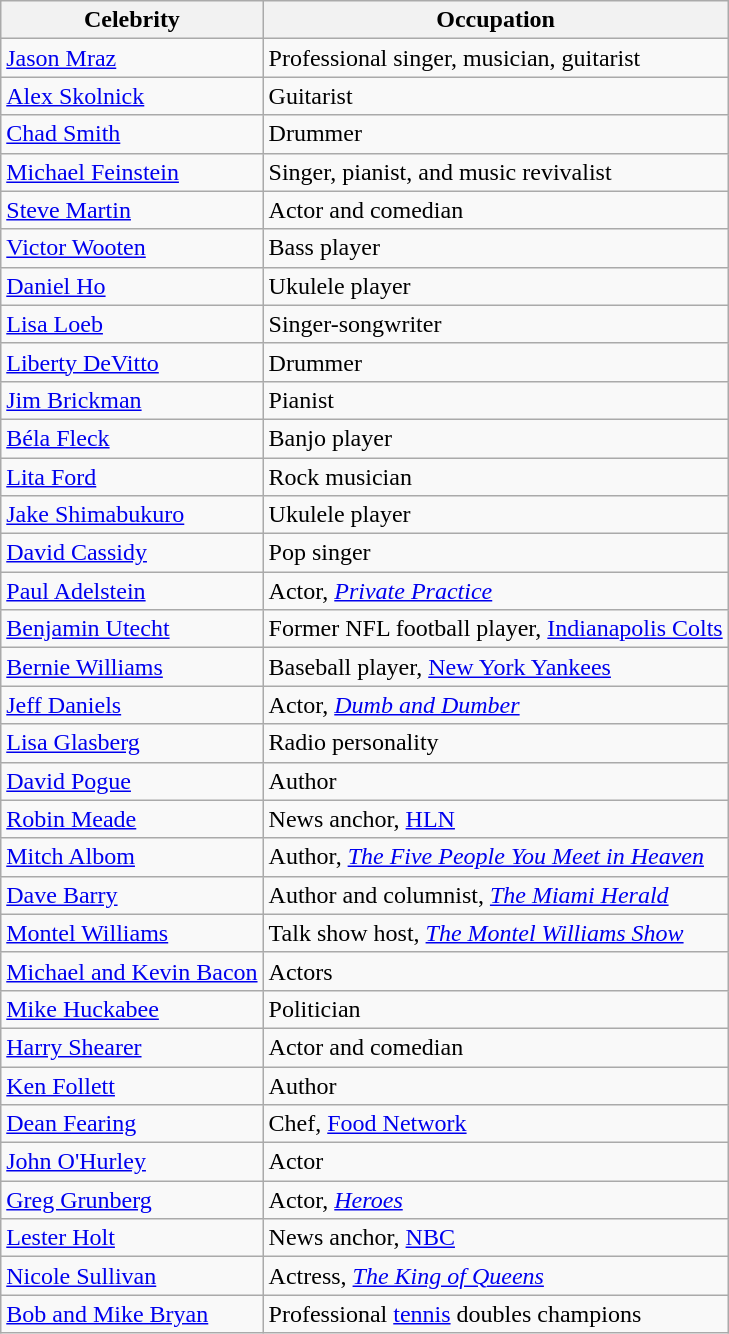<table class="wikitable">
<tr>
<th>Celebrity</th>
<th>Occupation</th>
</tr>
<tr>
<td><a href='#'>Jason Mraz</a></td>
<td>Professional singer, musician, guitarist</td>
</tr>
<tr>
<td><a href='#'>Alex Skolnick</a></td>
<td>Guitarist</td>
</tr>
<tr>
<td><a href='#'>Chad Smith</a></td>
<td>Drummer</td>
</tr>
<tr>
<td><a href='#'>Michael Feinstein</a></td>
<td>Singer, pianist, and music revivalist</td>
</tr>
<tr>
<td><a href='#'>Steve Martin</a></td>
<td>Actor and comedian</td>
</tr>
<tr>
<td><a href='#'>Victor Wooten</a></td>
<td>Bass player</td>
</tr>
<tr>
<td><a href='#'>Daniel Ho</a></td>
<td>Ukulele player</td>
</tr>
<tr>
<td><a href='#'>Lisa Loeb</a></td>
<td>Singer-songwriter</td>
</tr>
<tr>
<td><a href='#'>Liberty DeVitto</a></td>
<td>Drummer</td>
</tr>
<tr>
<td><a href='#'>Jim Brickman</a></td>
<td>Pianist</td>
</tr>
<tr>
<td><a href='#'>Béla Fleck</a></td>
<td>Banjo player</td>
</tr>
<tr>
<td><a href='#'>Lita Ford</a></td>
<td>Rock musician</td>
</tr>
<tr>
<td><a href='#'>Jake Shimabukuro</a></td>
<td>Ukulele player</td>
</tr>
<tr>
<td><a href='#'>David Cassidy</a></td>
<td>Pop singer</td>
</tr>
<tr>
<td><a href='#'>Paul Adelstein</a></td>
<td>Actor, <a href='#'><em>Private Practice</em></a></td>
</tr>
<tr>
<td><a href='#'>Benjamin Utecht</a></td>
<td>Former NFL football player, <a href='#'>Indianapolis Colts</a></td>
</tr>
<tr>
<td><a href='#'>Bernie Williams</a></td>
<td>Baseball player, <a href='#'>New York Yankees</a></td>
</tr>
<tr>
<td><a href='#'>Jeff Daniels</a></td>
<td>Actor, <em><a href='#'>Dumb and Dumber</a></em></td>
</tr>
<tr>
<td><a href='#'>Lisa Glasberg</a></td>
<td>Radio personality</td>
</tr>
<tr>
<td><a href='#'>David Pogue</a></td>
<td>Author</td>
</tr>
<tr>
<td><a href='#'>Robin Meade</a></td>
<td>News anchor, <a href='#'>HLN</a></td>
</tr>
<tr>
<td><a href='#'>Mitch Albom</a></td>
<td>Author, <em><a href='#'>The Five People You Meet in Heaven</a></em></td>
</tr>
<tr>
<td><a href='#'>Dave Barry</a></td>
<td>Author and columnist, <em><a href='#'>The Miami Herald</a></em></td>
</tr>
<tr>
<td><a href='#'>Montel Williams</a></td>
<td>Talk show host, <em><a href='#'>The Montel Williams Show</a></em></td>
</tr>
<tr>
<td><a href='#'>Michael and Kevin Bacon</a></td>
<td>Actors</td>
</tr>
<tr>
<td><a href='#'>Mike Huckabee</a></td>
<td>Politician</td>
</tr>
<tr>
<td><a href='#'>Harry Shearer</a></td>
<td>Actor and comedian</td>
</tr>
<tr>
<td><a href='#'>Ken Follett</a></td>
<td>Author</td>
</tr>
<tr>
<td><a href='#'>Dean Fearing</a></td>
<td>Chef, <a href='#'>Food Network</a></td>
</tr>
<tr>
<td><a href='#'>John O'Hurley</a></td>
<td>Actor</td>
</tr>
<tr>
<td><a href='#'>Greg Grunberg</a></td>
<td>Actor, <a href='#'><em>Heroes</em></a></td>
</tr>
<tr>
<td><a href='#'>Lester Holt</a></td>
<td>News anchor, <a href='#'>NBC</a></td>
</tr>
<tr>
<td><a href='#'>Nicole Sullivan</a></td>
<td>Actress, <em><a href='#'>The King of Queens</a></em></td>
</tr>
<tr>
<td><a href='#'>Bob and Mike Bryan</a></td>
<td>Professional <a href='#'>tennis</a> doubles champions</td>
</tr>
</table>
